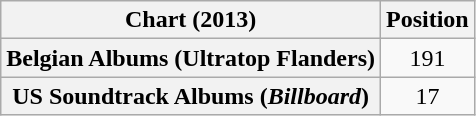<table class="wikitable sortable plainrowheaders">
<tr>
<th scope="col">Chart (2013)</th>
<th scope="col">Position</th>
</tr>
<tr>
<th scope="row">Belgian Albums (Ultratop Flanders)</th>
<td align="center">191</td>
</tr>
<tr>
<th scope="row">US Soundtrack Albums (<em>Billboard</em>)</th>
<td align="center">17</td>
</tr>
</table>
